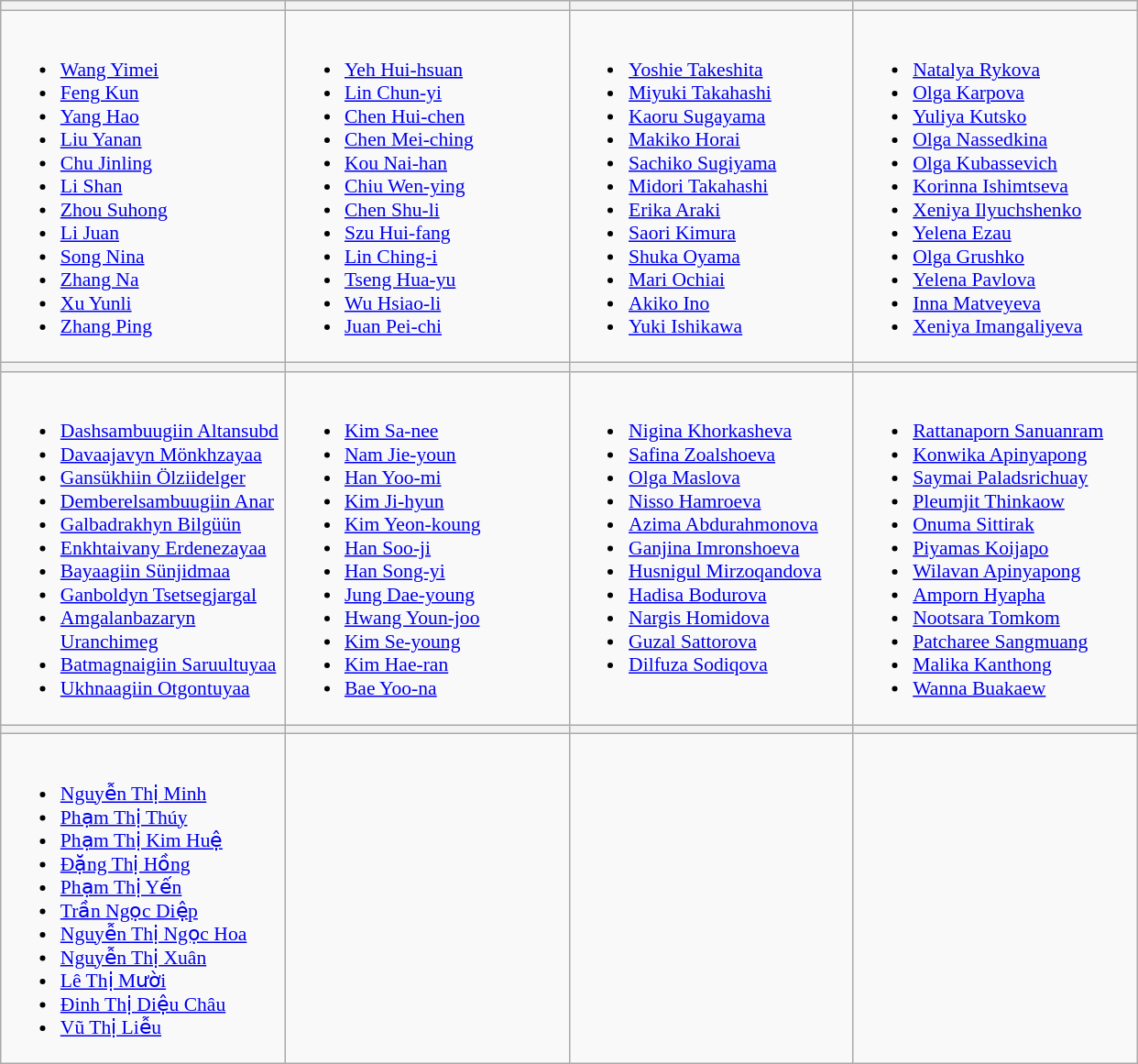<table class="wikitable" style="font-size:90%">
<tr>
<th width=200></th>
<th width=200></th>
<th width=200></th>
<th width=200></th>
</tr>
<tr>
<td valign=top><br><ul><li><a href='#'>Wang Yimei</a></li><li><a href='#'>Feng Kun</a></li><li><a href='#'>Yang Hao</a></li><li><a href='#'>Liu Yanan</a></li><li><a href='#'>Chu Jinling</a></li><li><a href='#'>Li Shan</a></li><li><a href='#'>Zhou Suhong</a></li><li><a href='#'>Li Juan</a></li><li><a href='#'>Song Nina</a></li><li><a href='#'>Zhang Na</a></li><li><a href='#'>Xu Yunli</a></li><li><a href='#'>Zhang Ping</a></li></ul></td>
<td valign=top><br><ul><li><a href='#'>Yeh Hui-hsuan</a></li><li><a href='#'>Lin Chun-yi</a></li><li><a href='#'>Chen Hui-chen</a></li><li><a href='#'>Chen Mei-ching</a></li><li><a href='#'>Kou Nai-han</a></li><li><a href='#'>Chiu Wen-ying</a></li><li><a href='#'>Chen Shu-li</a></li><li><a href='#'>Szu Hui-fang</a></li><li><a href='#'>Lin Ching-i</a></li><li><a href='#'>Tseng Hua-yu</a></li><li><a href='#'>Wu Hsiao-li</a></li><li><a href='#'>Juan Pei-chi</a></li></ul></td>
<td valign=top><br><ul><li><a href='#'>Yoshie Takeshita</a></li><li><a href='#'>Miyuki Takahashi</a></li><li><a href='#'>Kaoru Sugayama</a></li><li><a href='#'>Makiko Horai</a></li><li><a href='#'>Sachiko Sugiyama</a></li><li><a href='#'>Midori Takahashi</a></li><li><a href='#'>Erika Araki</a></li><li><a href='#'>Saori Kimura</a></li><li><a href='#'>Shuka Oyama</a></li><li><a href='#'>Mari Ochiai</a></li><li><a href='#'>Akiko Ino</a></li><li><a href='#'>Yuki Ishikawa</a></li></ul></td>
<td valign=top><br><ul><li><a href='#'>Natalya Rykova</a></li><li><a href='#'>Olga Karpova</a></li><li><a href='#'>Yuliya Kutsko</a></li><li><a href='#'>Olga Nassedkina</a></li><li><a href='#'>Olga Kubassevich</a></li><li><a href='#'>Korinna Ishimtseva</a></li><li><a href='#'>Xeniya Ilyuchshenko</a></li><li><a href='#'>Yelena Ezau</a></li><li><a href='#'>Olga Grushko</a></li><li><a href='#'>Yelena Pavlova</a></li><li><a href='#'>Inna Matveyeva</a></li><li><a href='#'>Xeniya Imangaliyeva</a></li></ul></td>
</tr>
<tr>
<th></th>
<th></th>
<th></th>
<th></th>
</tr>
<tr>
<td valign=top><br><ul><li><a href='#'>Dashsambuugiin Altansubd</a></li><li><a href='#'>Davaajavyn Mönkhzayaa</a></li><li><a href='#'>Gansükhiin Ölziidelger</a></li><li><a href='#'>Demberelsambuugiin Anar</a></li><li><a href='#'>Galbadrakhyn Bilgüün</a></li><li><a href='#'>Enkhtaivany Erdenezayaa</a></li><li><a href='#'>Bayaagiin Sünjidmaa</a></li><li><a href='#'>Ganboldyn Tsetsegjargal</a></li><li><a href='#'>Amgalanbazaryn Uranchimeg</a></li><li><a href='#'>Batmagnaigiin Saruultuyaa</a></li><li><a href='#'>Ukhnaagiin Otgontuyaa</a></li></ul></td>
<td valign=top><br><ul><li><a href='#'>Kim Sa-nee</a></li><li><a href='#'>Nam Jie-youn</a></li><li><a href='#'>Han Yoo-mi</a></li><li><a href='#'>Kim Ji-hyun</a></li><li><a href='#'>Kim Yeon-koung</a></li><li><a href='#'>Han Soo-ji</a></li><li><a href='#'>Han Song-yi</a></li><li><a href='#'>Jung Dae-young</a></li><li><a href='#'>Hwang Youn-joo</a></li><li><a href='#'>Kim Se-young</a></li><li><a href='#'>Kim Hae-ran</a></li><li><a href='#'>Bae Yoo-na</a></li></ul></td>
<td valign=top><br><ul><li><a href='#'>Nigina Khorkasheva</a></li><li><a href='#'>Safina Zoalshoeva</a></li><li><a href='#'>Olga Maslova</a></li><li><a href='#'>Nisso Hamroeva</a></li><li><a href='#'>Azima Abdurahmonova</a></li><li><a href='#'>Ganjina Imronshoeva</a></li><li><a href='#'>Husnigul Mirzoqandova</a></li><li><a href='#'>Hadisa Bodurova</a></li><li><a href='#'>Nargis Homidova</a></li><li><a href='#'>Guzal Sattorova</a></li><li><a href='#'>Dilfuza Sodiqova</a></li></ul></td>
<td valign=top><br><ul><li><a href='#'>Rattanaporn Sanuanram</a></li><li><a href='#'>Konwika Apinyapong</a></li><li><a href='#'>Saymai Paladsrichuay</a></li><li><a href='#'>Pleumjit Thinkaow</a></li><li><a href='#'>Onuma Sittirak</a></li><li><a href='#'>Piyamas Koijapo</a></li><li><a href='#'>Wilavan Apinyapong</a></li><li><a href='#'>Amporn Hyapha</a></li><li><a href='#'>Nootsara Tomkom</a></li><li><a href='#'>Patcharee Sangmuang</a></li><li><a href='#'>Malika Kanthong</a></li><li><a href='#'>Wanna Buakaew</a></li></ul></td>
</tr>
<tr>
<th></th>
<th></th>
<th></th>
<th></th>
</tr>
<tr>
<td valign=top><br><ul><li><a href='#'>Nguyễn Thị Minh</a></li><li><a href='#'>Phạm Thị Thúy</a></li><li><a href='#'>Phạm Thị Kim Huệ</a></li><li><a href='#'>Đặng Thị Hồng</a></li><li><a href='#'>Phạm Thị Yến</a></li><li><a href='#'>Trần Ngọc Diệp</a></li><li><a href='#'>Nguyễn Thị Ngọc Hoa</a></li><li><a href='#'>Nguyễn Thị Xuân</a></li><li><a href='#'>Lê Thị Mười</a></li><li><a href='#'>Đinh Thị Diệu Châu</a></li><li><a href='#'>Vũ Thị Liễu</a></li></ul></td>
<td valign=top></td>
<td valign=top></td>
<td valign=top></td>
</tr>
</table>
